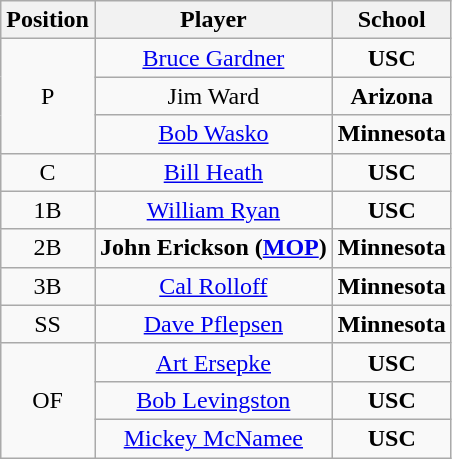<table class="wikitable" style=text-align:center>
<tr>
<th>Position</th>
<th>Player</th>
<th>School</th>
</tr>
<tr>
<td rowspan=3>P</td>
<td><a href='#'>Bruce Gardner</a></td>
<td style=><strong>USC</strong></td>
</tr>
<tr>
<td>Jim Ward</td>
<td style=><strong>Arizona</strong></td>
</tr>
<tr>
<td><a href='#'>Bob Wasko</a></td>
<td style=><strong>Minnesota</strong></td>
</tr>
<tr>
<td>C</td>
<td><a href='#'>Bill Heath</a></td>
<td style=><strong>USC</strong></td>
</tr>
<tr>
<td>1B</td>
<td><a href='#'>William Ryan</a></td>
<td style=><strong>USC</strong></td>
</tr>
<tr>
<td>2B</td>
<td><strong>John Erickson (<a href='#'>MOP</a>)</strong></td>
<td style=><strong>Minnesota</strong></td>
</tr>
<tr>
<td>3B</td>
<td><a href='#'>Cal Rolloff</a></td>
<td style=><strong>Minnesota</strong></td>
</tr>
<tr>
<td>SS</td>
<td><a href='#'>Dave Pflepsen</a></td>
<td style=><strong>Minnesota</strong></td>
</tr>
<tr>
<td rowspan=3>OF</td>
<td><a href='#'>Art Ersepke</a></td>
<td style=><strong>USC</strong></td>
</tr>
<tr>
<td><a href='#'>Bob Levingston</a></td>
<td style=><strong>USC</strong></td>
</tr>
<tr>
<td><a href='#'>Mickey McNamee</a></td>
<td style=><strong>USC</strong></td>
</tr>
</table>
